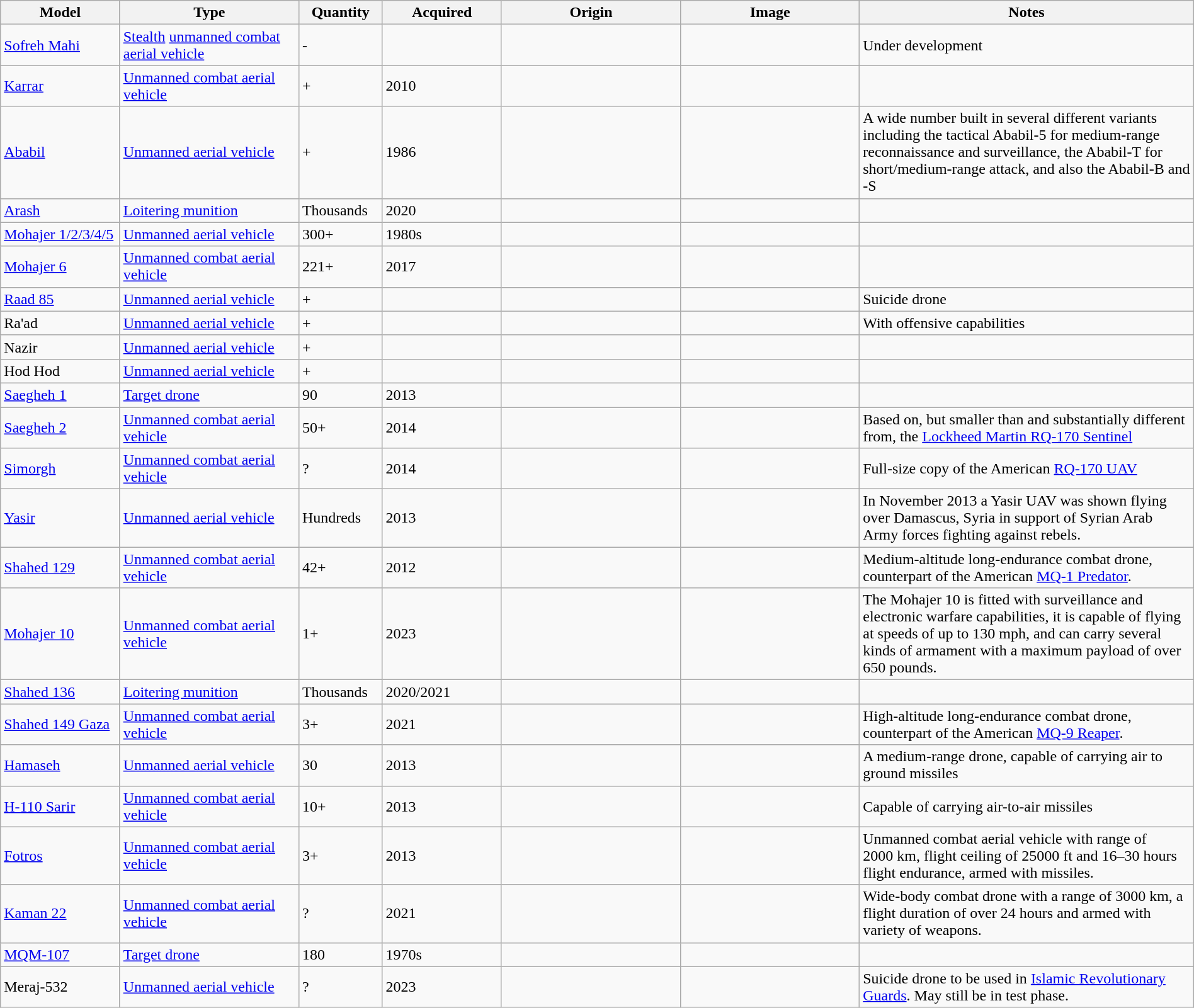<table class="wikitable" width="100%">
<tr>
<th width="10%">Model</th>
<th width="15%">Type</th>
<th width="7%">Quantity</th>
<th width="10%">Acquired</th>
<th width="15%">Origin</th>
<th width="15%">Image</th>
<th>Notes</th>
</tr>
<tr>
<td><a href='#'>Sofreh Mahi</a></td>
<td><a href='#'>Stealth</a> <a href='#'>unmanned combat aerial vehicle</a></td>
<td>-</td>
<td></td>
<td></td>
<td></td>
<td>Under development</td>
</tr>
<tr>
<td><a href='#'>Karrar</a></td>
<td><a href='#'>Unmanned combat aerial vehicle</a></td>
<td>+</td>
<td>2010</td>
<td></td>
<td></td>
<td></td>
</tr>
<tr>
<td><a href='#'>Ababil</a></td>
<td><a href='#'>Unmanned aerial vehicle</a></td>
<td>+</td>
<td>1986</td>
<td></td>
<td></td>
<td>A wide number built in several different variants including the tactical Ababil-5 for medium-range reconnaissance and surveillance, the Ababil-T for short/medium-range attack, and also the Ababil-B and -S</td>
</tr>
<tr>
<td><a href='#'>Arash</a></td>
<td><a href='#'>Loitering munition</a></td>
<td>Thousands</td>
<td>2020</td>
<td></td>
<td></td>
<td></td>
</tr>
<tr>
<td><a href='#'>Mohajer 1/2/3/4/5</a></td>
<td><a href='#'>Unmanned aerial vehicle</a></td>
<td>300+</td>
<td>1980s</td>
<td></td>
<td></td>
<td></td>
</tr>
<tr>
<td><a href='#'>Mohajer 6</a></td>
<td><a href='#'>Unmanned combat aerial vehicle</a></td>
<td>221+</td>
<td>2017</td>
<td></td>
<td></td>
<td></td>
</tr>
<tr>
<td><a href='#'>Raad 85</a></td>
<td><a href='#'>Unmanned aerial vehicle</a></td>
<td>+</td>
<td></td>
<td></td>
<td></td>
<td>Suicide drone</td>
</tr>
<tr>
<td>Ra'ad</td>
<td><a href='#'>Unmanned aerial vehicle</a></td>
<td>+</td>
<td></td>
<td></td>
<td></td>
<td>With offensive capabilities</td>
</tr>
<tr>
<td>Nazir</td>
<td><a href='#'>Unmanned aerial vehicle</a></td>
<td>+</td>
<td></td>
<td></td>
<td></td>
<td></td>
</tr>
<tr>
<td>Hod Hod</td>
<td><a href='#'>Unmanned aerial vehicle</a></td>
<td>+</td>
<td></td>
<td></td>
<td></td>
<td></td>
</tr>
<tr>
<td><a href='#'>Saegheh 1</a></td>
<td><a href='#'>Target drone</a></td>
<td>90</td>
<td>2013</td>
<td></td>
<td></td>
<td></td>
</tr>
<tr>
<td><a href='#'>Saegheh 2</a></td>
<td><a href='#'>Unmanned combat aerial vehicle</a></td>
<td>50+</td>
<td>2014</td>
<td></td>
<td></td>
<td>Based on, but smaller than and substantially different from, the <a href='#'>Lockheed Martin RQ-170 Sentinel</a></td>
</tr>
<tr>
<td><a href='#'>Simorgh</a></td>
<td><a href='#'>Unmanned combat aerial vehicle</a></td>
<td>?</td>
<td>2014</td>
<td></td>
<td></td>
<td>Full-size copy of the American <a href='#'>RQ-170 UAV</a></td>
</tr>
<tr>
<td><a href='#'>Yasir</a></td>
<td><a href='#'>Unmanned aerial vehicle</a></td>
<td>Hundreds</td>
<td>2013</td>
<td></td>
<td></td>
<td>In November 2013 a Yasir UAV was shown flying over Damascus, Syria in support of Syrian Arab Army forces fighting against rebels.</td>
</tr>
<tr>
<td><a href='#'>Shahed 129</a></td>
<td><a href='#'>Unmanned combat aerial vehicle</a></td>
<td>42+</td>
<td>2012</td>
<td></td>
<td></td>
<td>Medium-altitude long-endurance combat drone, counterpart of the American <a href='#'>MQ-1 Predator</a>.</td>
</tr>
<tr>
<td><a href='#'>Mohajer 10</a></td>
<td><a href='#'>Unmanned combat aerial vehicle</a></td>
<td>1+</td>
<td>2023</td>
<td></td>
<td></td>
<td>The Mohajer 10 is fitted with surveillance and electronic warfare capabilities, it is capable of flying at speeds of up to 130 mph, and can carry several kinds of armament with a maximum payload of over 650 pounds.</td>
</tr>
<tr>
<td><a href='#'>Shahed 136</a></td>
<td><a href='#'>Loitering munition</a></td>
<td>Thousands</td>
<td>2020/2021</td>
<td></td>
<td></td>
<td></td>
</tr>
<tr>
<td><a href='#'>Shahed 149 Gaza</a></td>
<td><a href='#'>Unmanned combat aerial vehicle</a></td>
<td>3+</td>
<td>2021</td>
<td></td>
<td></td>
<td>High-altitude long-endurance combat drone, counterpart of the American <a href='#'>MQ-9 Reaper</a>.</td>
</tr>
<tr>
<td><a href='#'>Hamaseh</a></td>
<td><a href='#'>Unmanned aerial vehicle</a></td>
<td>30</td>
<td>2013</td>
<td></td>
<td></td>
<td>A medium-range drone, capable of carrying air to ground missiles</td>
</tr>
<tr>
<td><a href='#'>H-110 Sarir</a></td>
<td><a href='#'>Unmanned combat aerial vehicle</a></td>
<td>10+</td>
<td>2013</td>
<td></td>
<td></td>
<td>Capable of carrying air-to-air missiles</td>
</tr>
<tr>
<td><a href='#'>Fotros</a></td>
<td><a href='#'>Unmanned combat aerial vehicle</a></td>
<td>3+</td>
<td>2013</td>
<td></td>
<td></td>
<td>Unmanned combat aerial vehicle with range of 2000 km, flight ceiling of 25000 ft and 16–30 hours flight endurance, armed with missiles.</td>
</tr>
<tr>
<td><a href='#'>Kaman 22</a></td>
<td><a href='#'>Unmanned combat aerial vehicle</a></td>
<td>?</td>
<td>2021</td>
<td></td>
<td></td>
<td>Wide-body combat drone with a range of 3000 km, a flight duration of over 24 hours and armed with variety of weapons.</td>
</tr>
<tr>
<td><a href='#'>MQM-107</a></td>
<td><a href='#'>Target drone</a></td>
<td>180</td>
<td>1970s</td>
<td></td>
<td></td>
<td></td>
</tr>
<tr>
<td>Meraj-532</td>
<td><a href='#'>Unmanned aerial vehicle</a></td>
<td>?</td>
<td>2023</td>
<td></td>
<td></td>
<td>Suicide drone to be used in <a href='#'>Islamic Revolutionary Guards</a>. May still be in test phase.</td>
</tr>
</table>
